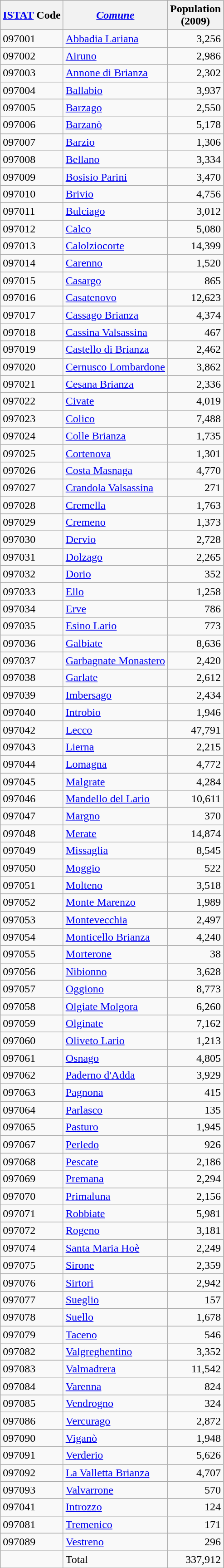<table class="wikitable sortable">
<tr>
<th><a href='#'>ISTAT</a> Code</th>
<th><em><a href='#'>Comune</a></em></th>
<th>Population <br>(2009)</th>
</tr>
<tr>
<td>097001</td>
<td><a href='#'>Abbadia Lariana</a></td>
<td align=right>3,256</td>
</tr>
<tr>
<td>097002</td>
<td><a href='#'>Airuno</a></td>
<td align=right>2,986</td>
</tr>
<tr>
<td>097003</td>
<td><a href='#'>Annone di Brianza</a></td>
<td align=right>2,302</td>
</tr>
<tr>
<td>097004</td>
<td><a href='#'>Ballabio</a></td>
<td align=right>3,937</td>
</tr>
<tr>
<td>097005</td>
<td><a href='#'>Barzago</a></td>
<td align=right>2,550</td>
</tr>
<tr>
<td>097006</td>
<td><a href='#'>Barzanò</a></td>
<td align=right>5,178</td>
</tr>
<tr>
<td>097007</td>
<td><a href='#'>Barzio</a></td>
<td align=right>1,306</td>
</tr>
<tr>
<td>097008</td>
<td><a href='#'>Bellano</a></td>
<td align=right>3,334</td>
</tr>
<tr>
<td>097009</td>
<td><a href='#'>Bosisio Parini</a></td>
<td align=right>3,470</td>
</tr>
<tr>
<td>097010</td>
<td><a href='#'>Brivio</a></td>
<td align=right>4,756</td>
</tr>
<tr>
<td>097011</td>
<td><a href='#'>Bulciago</a></td>
<td align=right>3,012</td>
</tr>
<tr>
<td>097012</td>
<td><a href='#'>Calco</a></td>
<td align=right>5,080</td>
</tr>
<tr>
<td>097013</td>
<td><a href='#'>Calolziocorte</a></td>
<td align=right>14,399</td>
</tr>
<tr>
<td>097014</td>
<td><a href='#'>Carenno</a></td>
<td align=right>1,520</td>
</tr>
<tr>
<td>097015</td>
<td><a href='#'>Casargo</a></td>
<td align=right>865</td>
</tr>
<tr>
<td>097016</td>
<td><a href='#'>Casatenovo</a></td>
<td align=right>12,623</td>
</tr>
<tr>
<td>097017</td>
<td><a href='#'>Cassago Brianza</a></td>
<td align=right>4,374</td>
</tr>
<tr>
<td>097018</td>
<td><a href='#'>Cassina Valsassina</a></td>
<td align=right>467</td>
</tr>
<tr>
<td>097019</td>
<td><a href='#'>Castello di Brianza</a></td>
<td align=right>2,462</td>
</tr>
<tr>
<td>097020</td>
<td><a href='#'>Cernusco Lombardone</a></td>
<td align=right>3,862</td>
</tr>
<tr>
<td>097021</td>
<td><a href='#'>Cesana Brianza</a></td>
<td align=right>2,336</td>
</tr>
<tr>
<td>097022</td>
<td><a href='#'>Civate</a></td>
<td align=right>4,019</td>
</tr>
<tr>
<td>097023</td>
<td><a href='#'>Colico</a></td>
<td align=right>7,488</td>
</tr>
<tr>
<td>097024</td>
<td><a href='#'>Colle Brianza</a></td>
<td align=right>1,735</td>
</tr>
<tr>
<td>097025</td>
<td><a href='#'>Cortenova</a></td>
<td align=right>1,301</td>
</tr>
<tr>
<td>097026</td>
<td><a href='#'>Costa Masnaga</a></td>
<td align=right>4,770</td>
</tr>
<tr>
<td>097027</td>
<td><a href='#'>Crandola Valsassina</a></td>
<td align=right>271</td>
</tr>
<tr>
<td>097028</td>
<td><a href='#'>Cremella</a></td>
<td align=right>1,763</td>
</tr>
<tr>
<td>097029</td>
<td><a href='#'>Cremeno</a></td>
<td align=right>1,373</td>
</tr>
<tr>
<td>097030</td>
<td><a href='#'>Dervio</a></td>
<td align=right>2,728</td>
</tr>
<tr>
<td>097031</td>
<td><a href='#'>Dolzago</a></td>
<td align=right>2,265</td>
</tr>
<tr>
<td>097032</td>
<td><a href='#'>Dorio</a></td>
<td align=right>352</td>
</tr>
<tr>
<td>097033</td>
<td><a href='#'>Ello</a></td>
<td align=right>1,258</td>
</tr>
<tr>
<td>097034</td>
<td><a href='#'>Erve</a></td>
<td align=right>786</td>
</tr>
<tr>
<td>097035</td>
<td><a href='#'>Esino Lario</a></td>
<td align=right>773</td>
</tr>
<tr>
<td>097036</td>
<td><a href='#'>Galbiate</a></td>
<td align=right>8,636</td>
</tr>
<tr>
<td>097037</td>
<td><a href='#'>Garbagnate Monastero</a></td>
<td align=right>2,420</td>
</tr>
<tr>
<td>097038</td>
<td><a href='#'>Garlate</a></td>
<td align=right>2,612</td>
</tr>
<tr>
<td>097039</td>
<td><a href='#'>Imbersago</a></td>
<td align=right>2,434</td>
</tr>
<tr>
<td>097040</td>
<td><a href='#'>Introbio</a></td>
<td align=right>1,946</td>
</tr>
<tr>
<td>097042</td>
<td><a href='#'>Lecco</a></td>
<td align=right>47,791</td>
</tr>
<tr>
<td>097043</td>
<td><a href='#'>Lierna</a></td>
<td align=right>2,215</td>
</tr>
<tr>
<td>097044</td>
<td><a href='#'>Lomagna</a></td>
<td align=right>4,772</td>
</tr>
<tr>
<td>097045</td>
<td><a href='#'>Malgrate</a></td>
<td align=right>4,284</td>
</tr>
<tr>
<td>097046</td>
<td><a href='#'>Mandello del Lario</a></td>
<td align=right>10,611</td>
</tr>
<tr>
<td>097047</td>
<td><a href='#'>Margno</a></td>
<td align=right>370</td>
</tr>
<tr>
<td>097048</td>
<td><a href='#'>Merate</a></td>
<td align=right>14,874</td>
</tr>
<tr>
<td>097049</td>
<td><a href='#'>Missaglia</a></td>
<td align=right>8,545</td>
</tr>
<tr>
<td>097050</td>
<td><a href='#'>Moggio</a></td>
<td align=right>522</td>
</tr>
<tr>
<td>097051</td>
<td><a href='#'>Molteno</a></td>
<td align=right>3,518</td>
</tr>
<tr>
<td>097052</td>
<td><a href='#'>Monte Marenzo</a></td>
<td align=right>1,989</td>
</tr>
<tr>
<td>097053</td>
<td><a href='#'>Montevecchia</a></td>
<td align=right>2,497</td>
</tr>
<tr>
<td>097054</td>
<td><a href='#'>Monticello Brianza</a></td>
<td align=right>4,240</td>
</tr>
<tr>
<td>097055</td>
<td><a href='#'>Morterone</a></td>
<td align=right>38</td>
</tr>
<tr>
<td>097056</td>
<td><a href='#'>Nibionno</a></td>
<td align=right>3,628</td>
</tr>
<tr>
<td>097057</td>
<td><a href='#'>Oggiono</a></td>
<td align=right>8,773</td>
</tr>
<tr>
<td>097058</td>
<td><a href='#'>Olgiate Molgora</a></td>
<td align=right>6,260</td>
</tr>
<tr>
<td>097059</td>
<td><a href='#'>Olginate</a></td>
<td align=right>7,162</td>
</tr>
<tr>
<td>097060</td>
<td><a href='#'>Oliveto Lario</a></td>
<td align=right>1,213</td>
</tr>
<tr>
<td>097061</td>
<td><a href='#'>Osnago</a></td>
<td align=right>4,805</td>
</tr>
<tr>
<td>097062</td>
<td><a href='#'>Paderno d'Adda</a></td>
<td align=right>3,929</td>
</tr>
<tr>
<td>097063</td>
<td><a href='#'>Pagnona</a></td>
<td align=right>415</td>
</tr>
<tr>
<td>097064</td>
<td><a href='#'>Parlasco</a></td>
<td align=right>135</td>
</tr>
<tr>
<td>097065</td>
<td><a href='#'>Pasturo</a></td>
<td align=right>1,945</td>
</tr>
<tr>
<td>097067</td>
<td><a href='#'>Perledo</a></td>
<td align=right>926</td>
</tr>
<tr>
<td>097068</td>
<td><a href='#'>Pescate</a></td>
<td align=right>2,186</td>
</tr>
<tr>
<td>097069</td>
<td><a href='#'>Premana</a></td>
<td align=right>2,294</td>
</tr>
<tr>
<td>097070</td>
<td><a href='#'>Primaluna</a></td>
<td align=right>2,156</td>
</tr>
<tr>
<td>097071</td>
<td><a href='#'>Robbiate</a></td>
<td align=right>5,981</td>
</tr>
<tr>
<td>097072</td>
<td><a href='#'>Rogeno</a></td>
<td align=right>3,181</td>
</tr>
<tr>
<td>097074</td>
<td><a href='#'>Santa Maria Hoè</a></td>
<td align=right>2,249</td>
</tr>
<tr>
<td>097075</td>
<td><a href='#'>Sirone</a></td>
<td align=right>2,359</td>
</tr>
<tr>
<td>097076</td>
<td><a href='#'>Sirtori</a></td>
<td align=right>2,942</td>
</tr>
<tr>
<td>097077</td>
<td><a href='#'>Sueglio</a></td>
<td align=right>157</td>
</tr>
<tr>
<td>097078</td>
<td><a href='#'>Suello</a></td>
<td align=right>1,678</td>
</tr>
<tr>
<td>097079</td>
<td><a href='#'>Taceno</a></td>
<td align=right>546</td>
</tr>
<tr>
<td>097082</td>
<td><a href='#'>Valgreghentino</a></td>
<td align=right>3,352</td>
</tr>
<tr>
<td>097083</td>
<td><a href='#'>Valmadrera</a></td>
<td align=right>11,542</td>
</tr>
<tr>
<td>097084</td>
<td><a href='#'>Varenna</a></td>
<td align=right>824</td>
</tr>
<tr>
<td>097085</td>
<td><a href='#'>Vendrogno</a></td>
<td align=right>324</td>
</tr>
<tr>
<td>097086</td>
<td><a href='#'>Vercurago</a></td>
<td align=right>2,872</td>
</tr>
<tr>
<td>097090</td>
<td><a href='#'>Viganò</a></td>
<td align=right>1,948</td>
</tr>
<tr>
<td>097091</td>
<td><a href='#'>Verderio</a></td>
<td align=right>5,626</td>
</tr>
<tr>
<td>097092</td>
<td><a href='#'>La Valletta Brianza</a></td>
<td align=right>4,707</td>
</tr>
<tr>
<td>097093</td>
<td><a href='#'>Valvarrone</a></td>
<td align=right>570</td>
</tr>
<tr>
<td>097041</td>
<td><a href='#'>Introzzo</a></td>
<td align=right>124</td>
</tr>
<tr>
<td>097081</td>
<td><a href='#'>Tremenico</a></td>
<td align=right>171</td>
</tr>
<tr>
<td>097089</td>
<td><a href='#'>Vestreno</a></td>
<td align=right>296</td>
</tr>
<tr>
<td></td>
<td>Total</td>
<td align=right>337,912</td>
</tr>
<tr>
</tr>
</table>
